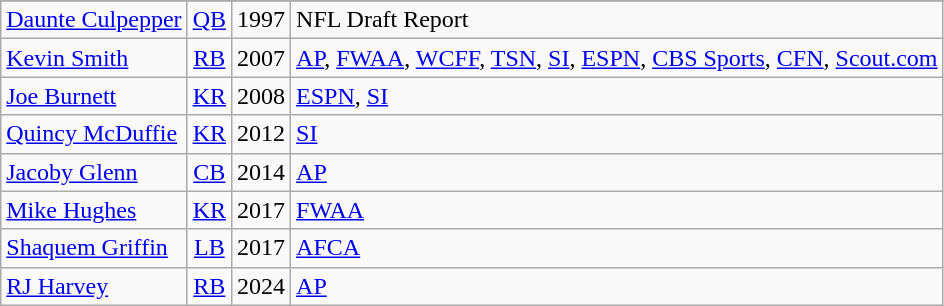<table class="wikitable">
<tr>
</tr>
<tr>
<td><a href='#'>Daunte Culpepper</a></td>
<td align=center><a href='#'>QB</a></td>
<td align=center>1997</td>
<td>NFL Draft Report</td>
</tr>
<tr>
<td><a href='#'>Kevin Smith</a></td>
<td align=center><a href='#'>RB</a></td>
<td align=center>2007</td>
<td><a href='#'>AP</a>, <a href='#'>FWAA</a>, <a href='#'>WCFF</a>, <a href='#'>TSN</a>, <a href='#'>SI</a>, <a href='#'>ESPN</a>, <a href='#'>CBS Sports</a>, <a href='#'>CFN</a>, <a href='#'>Scout.com</a></td>
</tr>
<tr>
<td><a href='#'>Joe Burnett</a></td>
<td align=center><a href='#'>KR</a></td>
<td align=center>2008</td>
<td><a href='#'>ESPN</a>, <a href='#'>SI</a></td>
</tr>
<tr>
<td><a href='#'>Quincy McDuffie</a></td>
<td align=center><a href='#'>KR</a></td>
<td align=center>2012</td>
<td><a href='#'>SI</a></td>
</tr>
<tr>
<td><a href='#'>Jacoby Glenn</a></td>
<td align=center><a href='#'>CB</a></td>
<td align=center>2014</td>
<td><a href='#'>AP</a></td>
</tr>
<tr>
<td><a href='#'>Mike Hughes</a></td>
<td align=center><a href='#'>KR</a></td>
<td align=center>2017</td>
<td><a href='#'>FWAA</a></td>
</tr>
<tr>
<td><a href='#'>Shaquem Griffin</a></td>
<td align=center><a href='#'>LB</a></td>
<td align=center>2017</td>
<td><a href='#'>AFCA</a></td>
</tr>
<tr>
<td><a href='#'>RJ Harvey</a></td>
<td align=center><a href='#'>RB</a></td>
<td align=center>2024</td>
<td><a href='#'>AP</a></td>
</tr>
</table>
